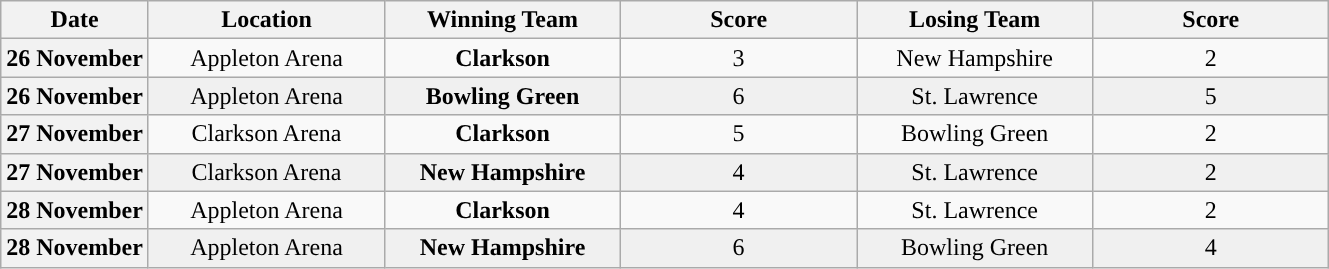<table class="wikitable" style="text-align:center" cellpadding=2 cellspacing=2>
<tr>
<th>Date</th>
<th scope="col" width="150">Location</th>
<th scope="col" width="150">Winning Team</th>
<th scope="col" width="150">Score</th>
<th scope="col" width="150">Losing Team</th>
<th scope="col" width="150">Score</th>
</tr>
<tr>
<th>26 November</th>
<td>Appleton Arena</td>
<td><strong>Clarkson</strong></td>
<td>3</td>
<td>New Hampshire</td>
<td>2</td>
</tr>
<tr bgcolor=f0f0f0>
<th>26 November</th>
<td>Appleton Arena</td>
<td><strong>Bowling Green</strong></td>
<td>6</td>
<td>St. Lawrence</td>
<td>5</td>
</tr>
<tr>
<th>27 November</th>
<td>Clarkson Arena</td>
<td><strong>Clarkson</strong></td>
<td>5</td>
<td>Bowling Green</td>
<td>2</td>
</tr>
<tr bgcolor=f0f0f0>
<th>27 November</th>
<td>Clarkson Arena</td>
<td><strong>New Hampshire</strong></td>
<td>4</td>
<td>St. Lawrence</td>
<td>2</td>
</tr>
<tr>
<th>28 November</th>
<td>Appleton Arena</td>
<td><strong>Clarkson</strong></td>
<td>4</td>
<td>St. Lawrence</td>
<td>2</td>
</tr>
<tr bgcolor=f0f0f0>
<th>28 November</th>
<td>Appleton Arena</td>
<td><strong>New Hampshire</strong></td>
<td>6</td>
<td>Bowling Green</td>
<td>4</td>
</tr>
</table>
